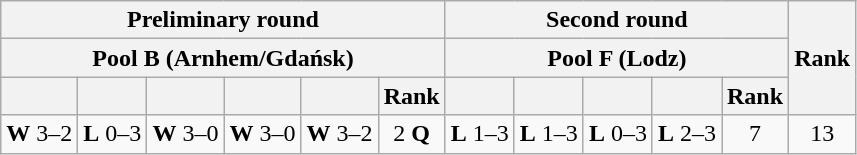<table class="wikitable" style="font-size:100%;">
<tr>
<th colspan=6>Preliminary round</th>
<th colspan=5>Second round</th>
<th rowspan=3>Rank</th>
</tr>
<tr>
<th colspan=6>Pool B (Arnhem/Gdańsk)</th>
<th colspan=5>Pool F (Lodz)</th>
</tr>
<tr>
<th></th>
<th></th>
<th></th>
<th></th>
<th></th>
<th>Rank</th>
<th></th>
<th></th>
<th></th>
<th></th>
<th>Rank</th>
</tr>
<tr align=center>
<td><strong>W</strong> 3–2</td>
<td><strong>L</strong> 0–3</td>
<td><strong>W</strong> 3–0</td>
<td><strong>W</strong> 3–0</td>
<td><strong>W</strong> 3–2</td>
<td>2 <strong>Q</strong></td>
<td><strong>L</strong> 1–3</td>
<td><strong>L</strong> 1–3</td>
<td><strong>L</strong> 0–3</td>
<td><strong>L</strong> 2–3</td>
<td>7</td>
<td>13</td>
</tr>
</table>
